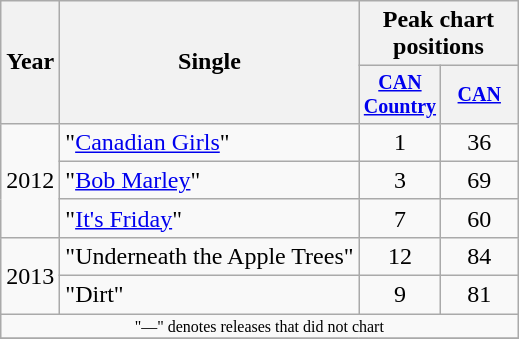<table class="wikitable" style="text-align:center;">
<tr>
<th rowspan="2">Year</th>
<th rowspan="2">Single</th>
<th colspan="2">Peak chart<br>positions</th>
</tr>
<tr style="font-size:smaller;">
<th width="45"><a href='#'>CAN Country</a><br></th>
<th width="45"><a href='#'>CAN</a><br></th>
</tr>
<tr>
<td rowspan="3">2012</td>
<td align="left">"<a href='#'>Canadian Girls</a>"</td>
<td>1</td>
<td>36</td>
</tr>
<tr>
<td align="left">"<a href='#'>Bob Marley</a>"</td>
<td>3</td>
<td>69</td>
</tr>
<tr>
<td align="left">"<a href='#'>It's Friday</a>"</td>
<td>7</td>
<td>60</td>
</tr>
<tr>
<td rowspan="2">2013</td>
<td align="left">"Underneath the Apple Trees"</td>
<td>12</td>
<td>84</td>
</tr>
<tr>
<td align="left">"Dirt"</td>
<td>9</td>
<td>81</td>
</tr>
<tr>
<td colspan="4" style="font-size:8pt">"—" denotes releases that did not chart</td>
</tr>
<tr>
</tr>
</table>
